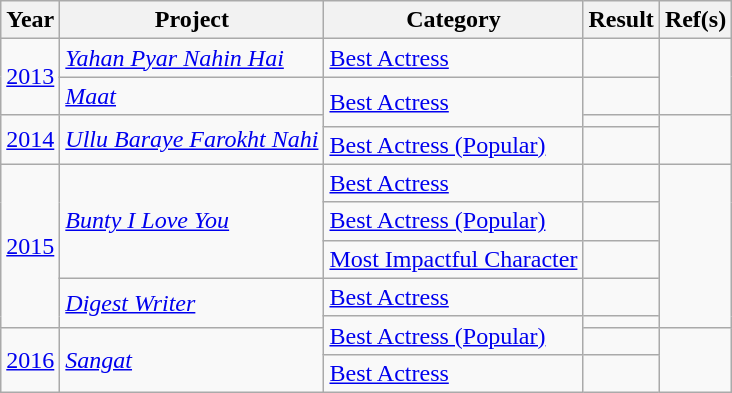<table class="wikitable style">
<tr>
<th>Year</th>
<th>Project</th>
<th>Category</th>
<th>Result</th>
<th>Ref(s)</th>
</tr>
<tr>
<td rowspan="2"><a href='#'>2013</a></td>
<td><em><a href='#'>Yahan Pyar Nahin Hai</a></em></td>
<td><a href='#'>Best Actress</a></td>
<td></td>
<td rowspan="2"></td>
</tr>
<tr>
<td><em><a href='#'>Maat</a></em></td>
<td rowspan="2"><a href='#'>Best Actress</a></td>
<td></td>
</tr>
<tr>
<td rowspan="2"><a href='#'>2014</a></td>
<td rowspan="2"><em><a href='#'>Ullu Baraye Farokht Nahi</a></em></td>
<td></td>
<td rowspan="2"></td>
</tr>
<tr>
<td><a href='#'>Best Actress (Popular)</a></td>
<td></td>
</tr>
<tr>
<td rowspan="5"><a href='#'>2015</a></td>
<td rowspan="3"><em><a href='#'>Bunty I Love You</a></em></td>
<td><a href='#'>Best Actress</a></td>
<td></td>
<td rowspan="5"></td>
</tr>
<tr>
<td><a href='#'>Best Actress (Popular)</a></td>
<td></td>
</tr>
<tr>
<td><a href='#'>Most Impactful Character</a></td>
<td></td>
</tr>
<tr>
<td rowspan="2"><em><a href='#'>Digest Writer</a></em></td>
<td><a href='#'>Best Actress</a></td>
<td></td>
</tr>
<tr>
<td rowspan="2"><a href='#'>Best Actress (Popular)</a></td>
<td></td>
</tr>
<tr>
<td rowspan="2"><a href='#'>2016</a></td>
<td rowspan="2"><em><a href='#'>Sangat</a></em></td>
<td></td>
<td rowspan="2"></td>
</tr>
<tr>
<td><a href='#'>Best Actress</a></td>
<td></td>
</tr>
</table>
